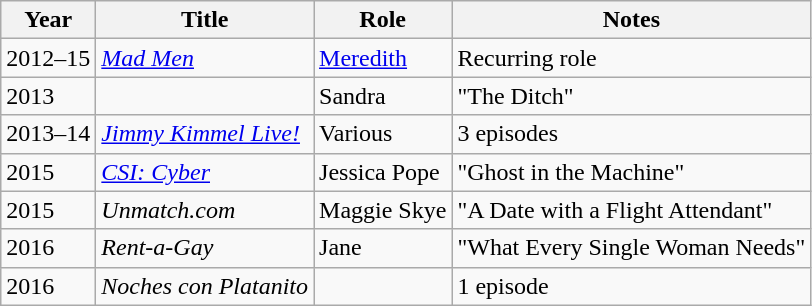<table class="wikitable sortable">
<tr>
<th>Year</th>
<th>Title</th>
<th>Role</th>
<th class="unsortable">Notes</th>
</tr>
<tr>
<td>2012–15</td>
<td><em><a href='#'>Mad Men</a></em></td>
<td><a href='#'>Meredith</a></td>
<td>Recurring role</td>
</tr>
<tr>
<td>2013</td>
<td><em></em></td>
<td>Sandra</td>
<td>"The Ditch"</td>
</tr>
<tr>
<td>2013–14</td>
<td><em><a href='#'>Jimmy Kimmel Live!</a></em></td>
<td>Various</td>
<td>3 episodes</td>
</tr>
<tr>
<td>2015</td>
<td><em><a href='#'>CSI: Cyber</a></em></td>
<td>Jessica Pope</td>
<td>"Ghost in the Machine"</td>
</tr>
<tr>
<td>2015</td>
<td><em>Unmatch.com</em></td>
<td>Maggie Skye</td>
<td>"A Date with a Flight Attendant"</td>
</tr>
<tr>
<td>2016</td>
<td><em>Rent-a-Gay</em></td>
<td>Jane</td>
<td>"What Every Single Woman Needs"</td>
</tr>
<tr>
<td>2016</td>
<td><em>Noches con Platanito</em></td>
<td></td>
<td>1 episode</td>
</tr>
</table>
